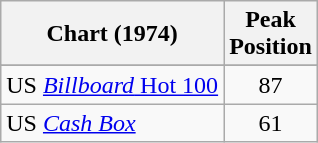<table class="wikitable sortable">
<tr>
<th>Chart (1974)</th>
<th>Peak<br>Position</th>
</tr>
<tr>
</tr>
<tr>
<td>US <a href='#'><em>Billboard</em> Hot 100</a></td>
<td align="center">87</td>
</tr>
<tr>
<td>US <em><a href='#'>Cash Box</a></em></td>
<td align="center">61</td>
</tr>
</table>
